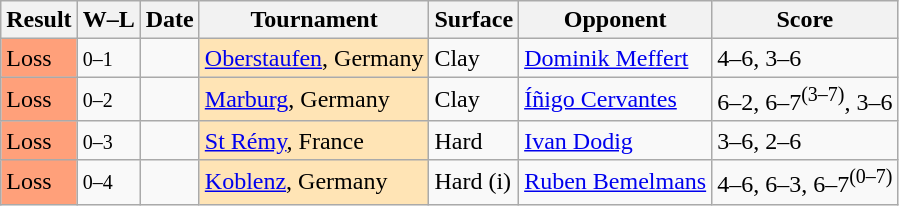<table class="sortable wikitable">
<tr>
<th>Result</th>
<th class="unsortable">W–L</th>
<th>Date</th>
<th>Tournament</th>
<th>Surface</th>
<th>Opponent</th>
<th class="unsortable">Score</th>
</tr>
<tr>
<td bgcolor=ffa07a>Loss</td>
<td><small>0–1</small></td>
<td><a href='#'></a></td>
<td bgcolor=moccasin><a href='#'>Oberstaufen</a>, Germany</td>
<td>Clay</td>
<td> <a href='#'>Dominik Meffert</a></td>
<td>4–6, 3–6</td>
</tr>
<tr>
<td bgcolor=ffa07a>Loss</td>
<td><small>0–2</small></td>
<td><a href='#'></a></td>
<td bgcolor=moccasin><a href='#'>Marburg</a>, Germany</td>
<td>Clay</td>
<td> <a href='#'>Íñigo Cervantes</a></td>
<td>6–2, 6–7<sup>(3–7)</sup>, 3–6</td>
</tr>
<tr>
<td bgcolor=ffa07a>Loss</td>
<td><small>0–3</small></td>
<td><a href='#'></a></td>
<td bgcolor=moccasin><a href='#'>St Rémy</a>, France</td>
<td>Hard</td>
<td> <a href='#'>Ivan Dodig</a></td>
<td>3–6, 2–6</td>
</tr>
<tr>
<td bgcolor=ffa07a>Loss</td>
<td><small>0–4</small></td>
<td><a href='#'></a></td>
<td bgcolor=moccasin><a href='#'>Koblenz</a>, Germany</td>
<td>Hard (i)</td>
<td> <a href='#'>Ruben Bemelmans</a></td>
<td>4–6, 6–3, 6–7<sup>(0–7)</sup></td>
</tr>
</table>
